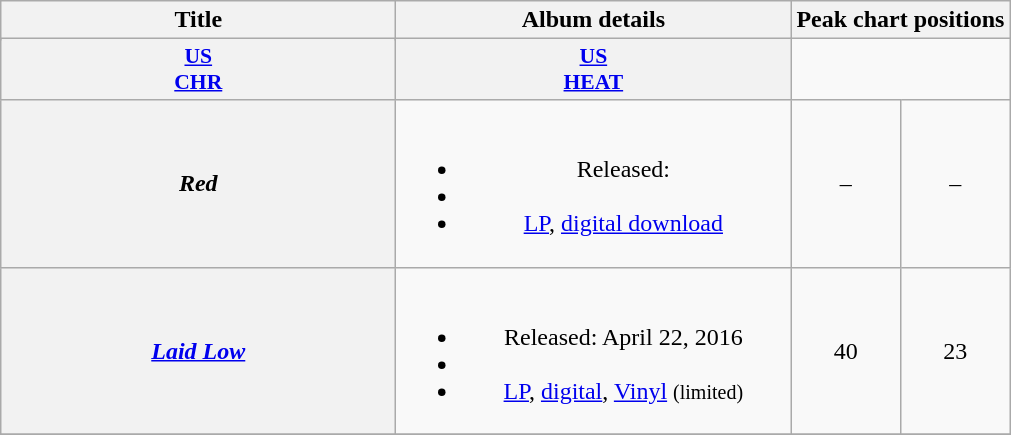<table class="wikitable plainrowheaders" style="text-align:center;">
<tr>
<th scope="col" rowspan="2" style="width:16em;">Title</th>
<th scope="col" rowspan="2" style="width:16em;">Album details</th>
<th scope="col" colspan="2">Peak chart positions</th>
</tr>
<tr>
</tr>
<tr>
<th style="width:3em; font-size:90%"><a href='#'>US<br>CHR</a></th>
<th style="width:3em; font-size:90%"><a href='#'>US<br>HEAT</a></th>
</tr>
<tr>
<th scope="row"><em>Red</em></th>
<td><br><ul><li>Released: </li><li></li><li><a href='#'>LP</a>, <a href='#'>digital download</a></li></ul></td>
<td>–</td>
<td>–</td>
</tr>
<tr>
<th scope="row"><em><a href='#'>Laid Low</a></em></th>
<td><br><ul><li>Released: April 22, 2016</li><li></li><li><a href='#'>LP</a>, <a href='#'>digital</a>, <a href='#'>Vinyl</a> <small>(limited)</small></li></ul></td>
<td>40</td>
<td>23</td>
</tr>
<tr>
</tr>
</table>
